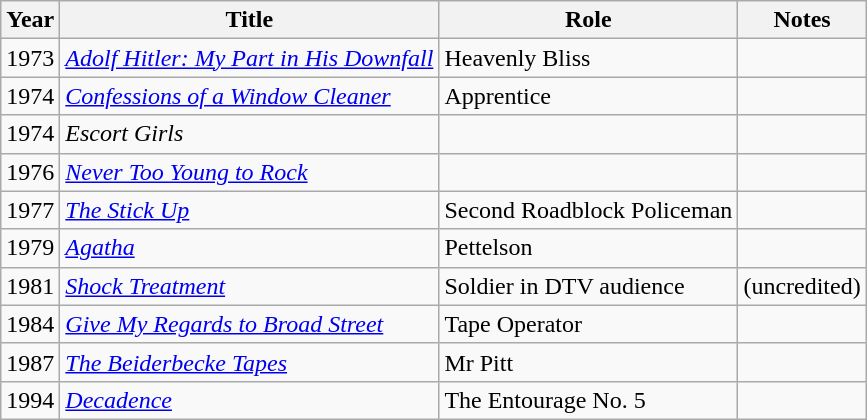<table class="wikitable">
<tr>
<th>Year</th>
<th>Title</th>
<th>Role</th>
<th>Notes</th>
</tr>
<tr>
<td>1973</td>
<td><em><a href='#'>Adolf Hitler: My Part in His Downfall</a></em></td>
<td>Heavenly Bliss</td>
<td></td>
</tr>
<tr>
<td>1974</td>
<td><em><a href='#'>Confessions of a Window Cleaner</a></em></td>
<td>Apprentice</td>
<td></td>
</tr>
<tr>
<td>1974</td>
<td><em>Escort Girls</em></td>
<td></td>
<td></td>
</tr>
<tr>
<td>1976</td>
<td><em><a href='#'>Never Too Young to Rock</a></em></td>
<td></td>
<td></td>
</tr>
<tr>
<td>1977</td>
<td><em><a href='#'>The Stick Up</a></em></td>
<td>Second Roadblock Policeman</td>
<td></td>
</tr>
<tr>
<td>1979</td>
<td><em><a href='#'>Agatha</a></em></td>
<td>Pettelson</td>
<td></td>
</tr>
<tr>
<td>1981</td>
<td><em><a href='#'>Shock Treatment</a></em></td>
<td>Soldier in DTV audience</td>
<td>(uncredited)</td>
</tr>
<tr>
<td>1984</td>
<td><em><a href='#'>Give My Regards to Broad Street</a></em></td>
<td>Tape Operator</td>
<td></td>
</tr>
<tr>
<td>1987</td>
<td><em><a href='#'>The Beiderbecke Tapes</a></em></td>
<td>Mr Pitt</td>
<td></td>
</tr>
<tr>
<td>1994</td>
<td><em><a href='#'>Decadence</a></em></td>
<td>The Entourage No. 5</td>
<td></td>
</tr>
</table>
